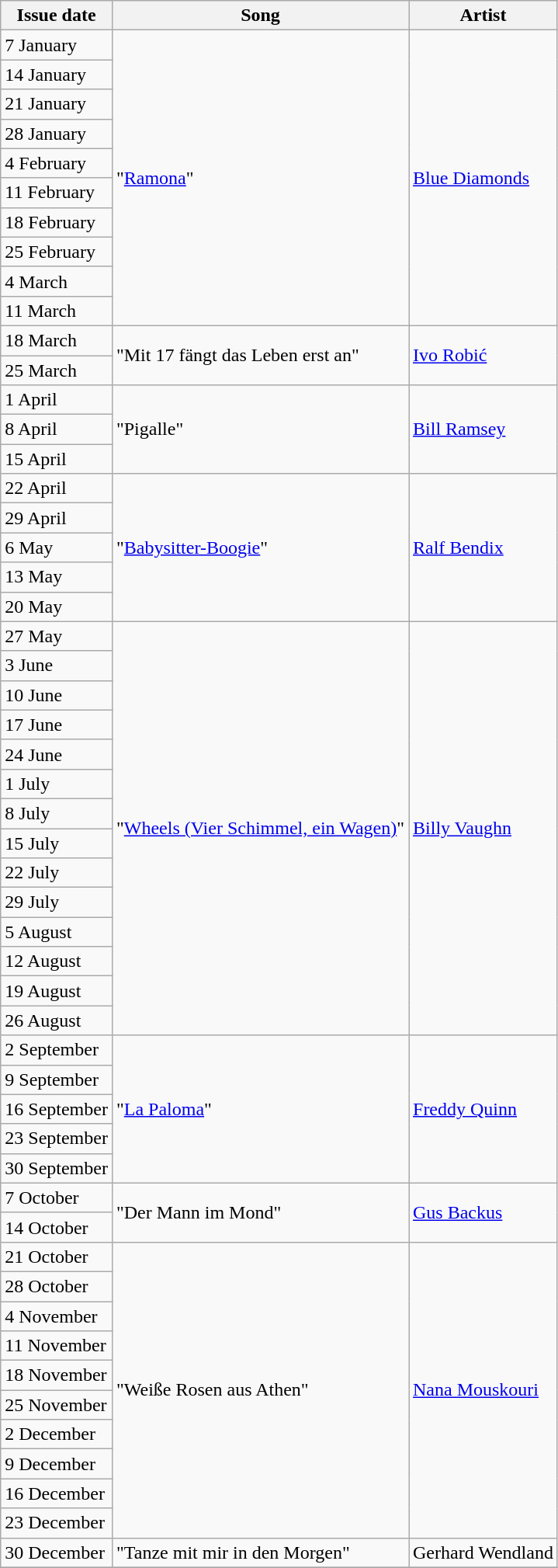<table class="sortable wikitable">
<tr>
<th>Issue date</th>
<th>Song</th>
<th>Artist</th>
</tr>
<tr>
<td>7 January</td>
<td rowspan="10">"<a href='#'>Ramona</a>"</td>
<td rowspan="10"><a href='#'>Blue Diamonds</a></td>
</tr>
<tr>
<td>14 January</td>
</tr>
<tr>
<td>21 January</td>
</tr>
<tr>
<td>28 January</td>
</tr>
<tr>
<td>4 February</td>
</tr>
<tr>
<td>11 February</td>
</tr>
<tr>
<td>18 February</td>
</tr>
<tr>
<td>25 February</td>
</tr>
<tr>
<td>4 March</td>
</tr>
<tr>
<td>11 March</td>
</tr>
<tr>
<td>18 March</td>
<td rowspan="2">"Mit 17 fängt das Leben erst an"</td>
<td rowspan="2"><a href='#'>Ivo Robić</a></td>
</tr>
<tr>
<td>25 March</td>
</tr>
<tr>
<td>1 April</td>
<td rowspan="3">"Pigalle"</td>
<td rowspan="3"><a href='#'>Bill Ramsey</a></td>
</tr>
<tr>
<td>8 April</td>
</tr>
<tr>
<td>15 April</td>
</tr>
<tr>
<td>22 April</td>
<td rowspan="5">"<a href='#'>Babysitter-Boogie</a>"</td>
<td rowspan="5"><a href='#'>Ralf Bendix</a></td>
</tr>
<tr>
<td>29 April</td>
</tr>
<tr>
<td>6 May</td>
</tr>
<tr>
<td>13 May</td>
</tr>
<tr>
<td>20 May</td>
</tr>
<tr>
<td>27 May</td>
<td rowspan="14">"<a href='#'>Wheels (Vier Schimmel, ein Wagen)</a>"</td>
<td rowspan="14"><a href='#'>Billy Vaughn</a></td>
</tr>
<tr>
<td>3 June</td>
</tr>
<tr>
<td>10 June</td>
</tr>
<tr>
<td>17 June</td>
</tr>
<tr>
<td>24 June</td>
</tr>
<tr>
<td>1 July</td>
</tr>
<tr>
<td>8 July</td>
</tr>
<tr>
<td>15 July</td>
</tr>
<tr>
<td>22 July</td>
</tr>
<tr>
<td>29 July</td>
</tr>
<tr>
<td>5 August</td>
</tr>
<tr>
<td>12 August</td>
</tr>
<tr>
<td>19 August</td>
</tr>
<tr>
<td>26 August</td>
</tr>
<tr>
<td>2 September</td>
<td rowspan="5">"<a href='#'>La Paloma</a>"</td>
<td rowspan="5"><a href='#'>Freddy Quinn</a></td>
</tr>
<tr>
<td>9 September</td>
</tr>
<tr>
<td>16 September</td>
</tr>
<tr>
<td>23 September</td>
</tr>
<tr>
<td>30 September</td>
</tr>
<tr>
<td>7 October</td>
<td rowspan="2">"Der Mann im Mond"</td>
<td rowspan="2"><a href='#'>Gus Backus</a></td>
</tr>
<tr>
<td>14 October</td>
</tr>
<tr>
<td>21 October</td>
<td rowspan="10">"Weiße Rosen aus Athen"</td>
<td rowspan="10"><a href='#'>Nana Mouskouri</a></td>
</tr>
<tr>
<td>28 October</td>
</tr>
<tr>
<td>4 November</td>
</tr>
<tr>
<td>11 November</td>
</tr>
<tr>
<td>18 November</td>
</tr>
<tr>
<td>25 November</td>
</tr>
<tr>
<td>2 December</td>
</tr>
<tr>
<td>9 December</td>
</tr>
<tr>
<td>16 December</td>
</tr>
<tr>
<td>23 December</td>
</tr>
<tr>
<td>30 December</td>
<td>"Tanze mit mir in den Morgen"</td>
<td>Gerhard Wendland</td>
</tr>
<tr>
</tr>
</table>
